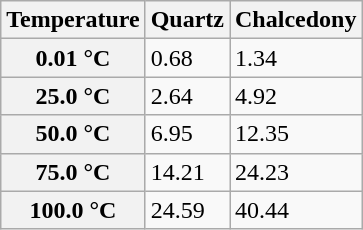<table class="wikitable col2right col3right">
<tr>
<th>Temperature</th>
<th>Quartz</th>
<th>Chalcedony</th>
</tr>
<tr>
<th>0.01 °C</th>
<td>0.68</td>
<td>1.34</td>
</tr>
<tr>
<th>25.0 °C</th>
<td>2.64</td>
<td>4.92</td>
</tr>
<tr>
<th>50.0 °C</th>
<td>6.95</td>
<td>12.35</td>
</tr>
<tr>
<th>75.0 °C</th>
<td>14.21</td>
<td>24.23</td>
</tr>
<tr>
<th>100.0 °C</th>
<td>24.59</td>
<td>40.44</td>
</tr>
</table>
